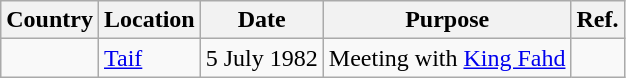<table class="wikitable">
<tr>
<th>Country</th>
<th>Location</th>
<th>Date</th>
<th>Purpose</th>
<th>Ref.</th>
</tr>
<tr>
<td></td>
<td><a href='#'>Taif</a></td>
<td>5 July 1982</td>
<td>Meeting with <a href='#'>King Fahd</a></td>
<td></td>
</tr>
</table>
